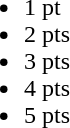<table cellpadding=2>
<tr style="vertical-align:top; white-space:nowrap;">
<td><br><ul><li>1 pt</li><li>2 pts</li><li>3 pts</li><li>4 pts</li><li>5 pts</li></ul></td>
<td><br></td>
</tr>
</table>
